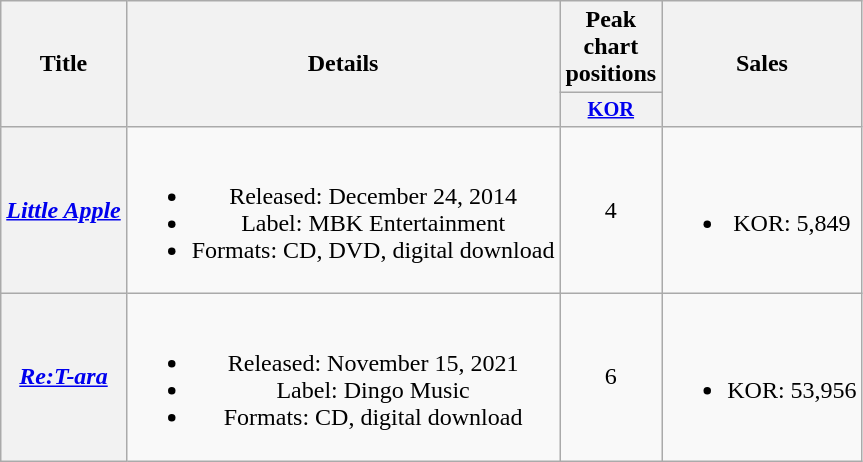<table class="wikitable plainrowheaders" style="text-align:center;">
<tr>
<th scope="col" rowspan="2">Title</th>
<th scope="col" rowspan="2">Details</th>
<th scope="col">Peak chart positions</th>
<th scope="col" rowspan="2">Sales</th>
</tr>
<tr>
<th scope="col" style="width:3em;font-size:85%"><a href='#'>KOR</a><br></th>
</tr>
<tr>
<th scope="row"><em><a href='#'>Little Apple</a></em></th>
<td><br><ul><li>Released: December 24, 2014</li><li>Label: MBK Entertainment</li><li>Formats: CD, DVD, digital download</li></ul></td>
<td>4</td>
<td><br><ul><li>KOR: 5,849</li></ul></td>
</tr>
<tr>
<th scope="row"><em><a href='#'>Re:T-ara</a></em></th>
<td><br><ul><li>Released: November 15, 2021</li><li>Label: Dingo Music</li><li>Formats: CD, digital download</li></ul></td>
<td>6</td>
<td><br><ul><li>KOR: 53,956</li></ul></td>
</tr>
</table>
